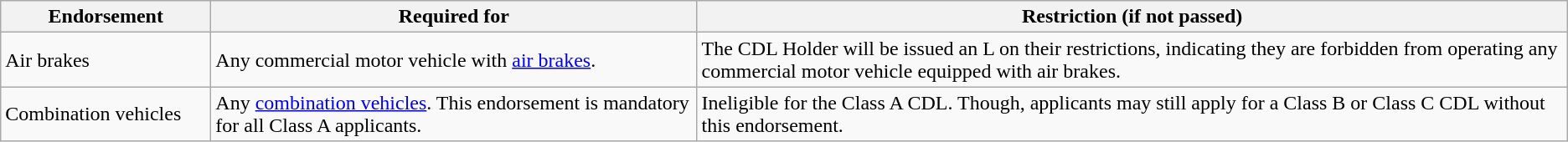<table class="wikitable sortable">
<tr>
<th style="width:10em">Endorsement</th>
<th>Required for</th>
<th>Restriction (if not passed)</th>
</tr>
<tr>
<td>Air brakes</td>
<td>Any commercial motor vehicle with <a href='#'>air brakes</a>.</td>
<td>The CDL Holder will be issued an L on their restrictions, indicating they are forbidden from operating any commercial motor vehicle equipped with air brakes.</td>
</tr>
<tr>
<td>Combination vehicles</td>
<td>Any <a href='#'>combination vehicles</a>. This endorsement is mandatory for all Class A applicants.</td>
<td>Ineligible for the Class A CDL. Though, applicants may still apply for a Class B or Class C CDL without this endorsement.</td>
</tr>
</table>
